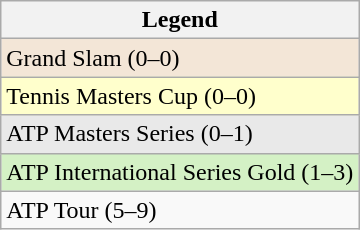<table class="wikitable sortable mw-collapsible mw-collapsed">
<tr>
<th>Legend</th>
</tr>
<tr style="background:#f3e6d7;">
<td>Grand Slam (0–0)</td>
</tr>
<tr style="background:#ffc;">
<td>Tennis Masters Cup (0–0)</td>
</tr>
<tr style="background:#e9e9e9;">
<td>ATP Masters Series (0–1)</td>
</tr>
<tr style="background:#d4f1c5;">
<td>ATP International Series Gold (1–3)</td>
</tr>
<tr>
<td>ATP Tour (5–9)</td>
</tr>
</table>
